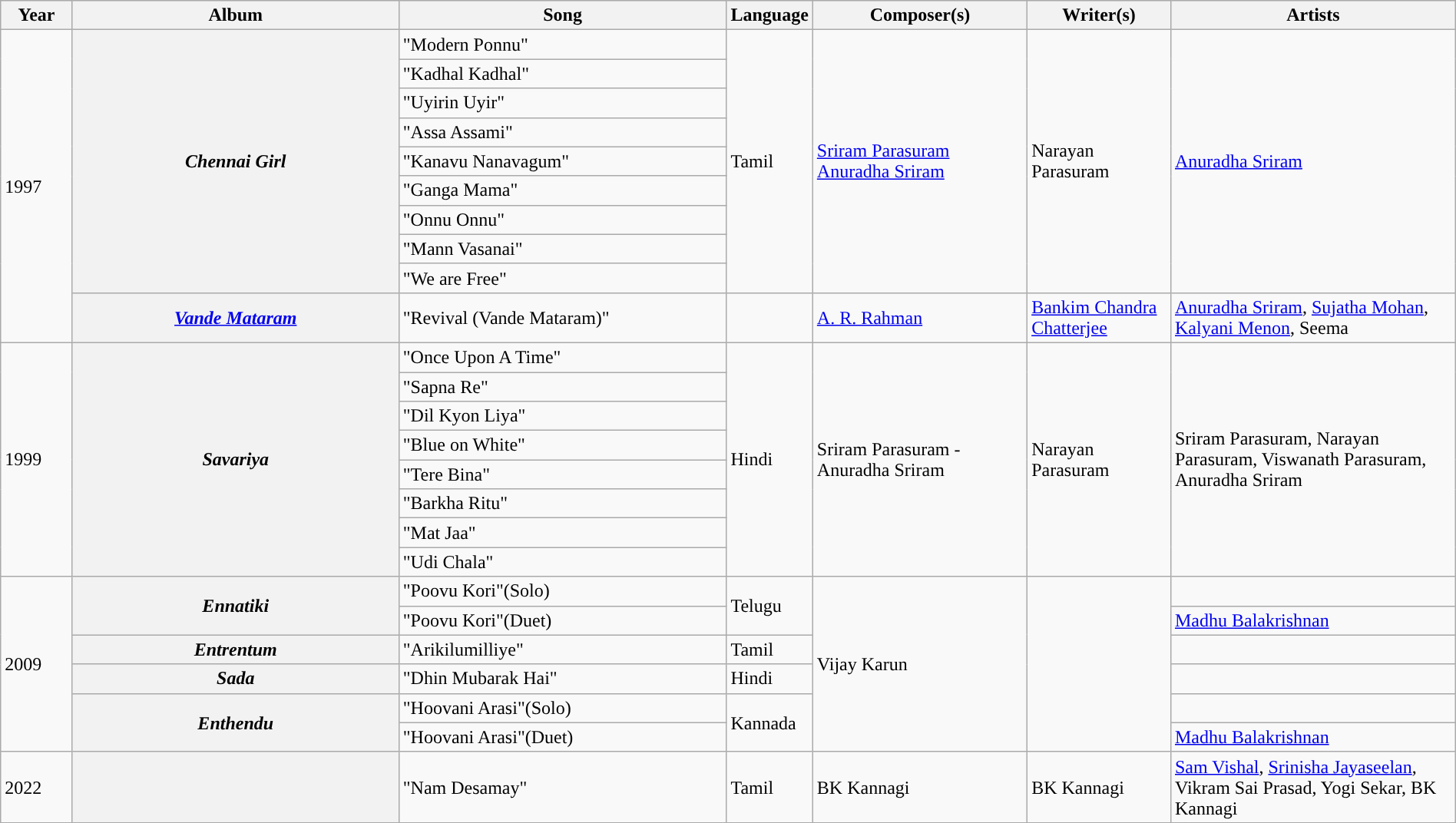<table class="wikitable plainrowheaders" width="100%" textcolor:#000;">
<tr style="background:#b0e0e66;">
<th scope="col" width=5%><strong>Year</strong></th>
<th scope="col" width=23%><strong>Album</strong></th>
<th scope="col" width=23%><strong>Song</strong></th>
<th>Language</th>
<th scope="col" width=15%><strong>Composer(s)</strong></th>
<th scope="col" width=10%><strong>Writer(s)</strong></th>
<th scope="col" width=20%><strong>Artists</strong></th>
</tr>
<tr>
<td rowspan="10">1997</td>
<th rowspan="9"><em>Chennai Girl</em></th>
<td>"Modern Ponnu"</td>
<td rowspan="9">Tamil</td>
<td rowspan="9"><a href='#'>Sriram Parasuram</a> <br> <a href='#'>Anuradha Sriram</a></td>
<td rowspan="9">Narayan Parasuram</td>
<td rowspan="9"><a href='#'>Anuradha Sriram</a></td>
</tr>
<tr>
<td>"Kadhal Kadhal"</td>
</tr>
<tr>
<td>"Uyirin Uyir"</td>
</tr>
<tr>
<td>"Assa Assami"</td>
</tr>
<tr>
<td>"Kanavu Nanavagum"</td>
</tr>
<tr>
<td>"Ganga Mama"</td>
</tr>
<tr>
<td>"Onnu Onnu"</td>
</tr>
<tr>
<td>"Mann Vasanai"</td>
</tr>
<tr>
<td>"We are Free"</td>
</tr>
<tr>
<th><em><a href='#'>Vande Mataram</a></em></th>
<td>"Revival (Vande Mataram)"</td>
<td></td>
<td><a href='#'>A. R. Rahman</a></td>
<td><a href='#'>Bankim Chandra Chatterjee</a></td>
<td><a href='#'>Anuradha Sriram</a>, <a href='#'>Sujatha Mohan</a>, <a href='#'>Kalyani Menon</a>, Seema</td>
</tr>
<tr>
<td rowspan="8">1999</td>
<th rowspan="8"><em>Savariya</em></th>
<td>"Once Upon A Time"</td>
<td rowspan="8">Hindi</td>
<td rowspan="8">Sriram Parasuram - Anuradha Sriram</td>
<td rowspan="8">Narayan Parasuram</td>
<td rowspan="8">Sriram Parasuram, Narayan Parasuram, Viswanath Parasuram, Anuradha Sriram</td>
</tr>
<tr>
<td>"Sapna Re"</td>
</tr>
<tr>
<td>"Dil Kyon Liya"</td>
</tr>
<tr>
<td>"Blue on White"</td>
</tr>
<tr>
<td>"Tere Bina"</td>
</tr>
<tr>
<td>"Barkha Ritu"</td>
</tr>
<tr>
<td>"Mat Jaa"</td>
</tr>
<tr>
<td>"Udi Chala"</td>
</tr>
<tr>
<td rowspan="6">2009</td>
<th rowspan="2"><em>Ennatiki</em></th>
<td>"Poovu Kori"(Solo)</td>
<td rowspan="2">Telugu</td>
<td rowspan="6">Vijay Karun</td>
<td rowspan="6"></td>
<td></td>
</tr>
<tr>
<td>"Poovu Kori"(Duet)</td>
<td><a href='#'>Madhu Balakrishnan</a></td>
</tr>
<tr>
<th><em>Entrentum</em></th>
<td>"Arikilumilliye"</td>
<td>Tamil</td>
<td></td>
</tr>
<tr>
<th><em>Sada</em></th>
<td>"Dhin Mubarak Hai"</td>
<td>Hindi</td>
<td></td>
</tr>
<tr>
<th rowspan="2"><em>Enthendu</em></th>
<td>"Hoovani Arasi"(Solo)</td>
<td rowspan="2">Kannada</td>
<td></td>
</tr>
<tr>
<td>"Hoovani Arasi"(Duet)</td>
<td><a href='#'>Madhu Balakrishnan</a></td>
</tr>
<tr>
<td>2022</td>
<th></th>
<td>"Nam Desamay"</td>
<td>Tamil</td>
<td>BK Kannagi</td>
<td>BK Kannagi</td>
<td><a href='#'>Sam Vishal</a>, <a href='#'>Srinisha Jayaseelan</a>, Vikram Sai Prasad, Yogi Sekar, BK Kannagi</td>
</tr>
<tr>
</tr>
</table>
